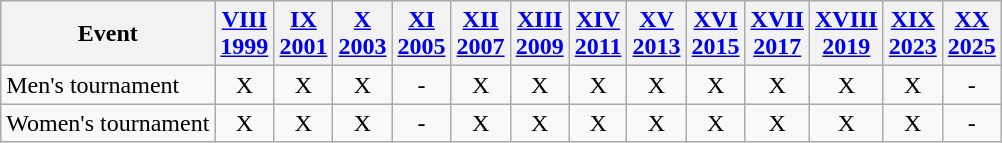<table class="wikitable" style="text-align:center">
<tr>
<th>Event</th>
<th><a href='#'>VIII<br>1999</a></th>
<th><a href='#'>IX<br>2001</a></th>
<th><a href='#'>X<br>2003</a></th>
<th><a href='#'>XI<br>2005</a></th>
<th><a href='#'>XII<br>2007</a></th>
<th><a href='#'>XIII<br>2009</a></th>
<th><a href='#'>XIV<br>2011</a></th>
<th><a href='#'>XV<br>2013</a></th>
<th><a href='#'>XVI<br>2015</a></th>
<th><a href='#'>XVII<br>2017</a></th>
<th><a href='#'>XVIII<br>2019</a></th>
<th><a href='#'>XIX<br>2023</a></th>
<th><a href='#'>XX<br>2025</a></th>
</tr>
<tr>
<td align=left>Men's tournament</td>
<td>X</td>
<td>X</td>
<td>X</td>
<td>-</td>
<td>X</td>
<td>X</td>
<td>X</td>
<td>X</td>
<td>X</td>
<td>X</td>
<td>X</td>
<td>X</td>
<td>-</td>
</tr>
<tr>
<td align=left>Women's tournament</td>
<td>X</td>
<td>X</td>
<td>X</td>
<td>-</td>
<td>X</td>
<td>X</td>
<td>X</td>
<td>X</td>
<td>X</td>
<td>X</td>
<td>X</td>
<td>X</td>
<td>-</td>
</tr>
</table>
